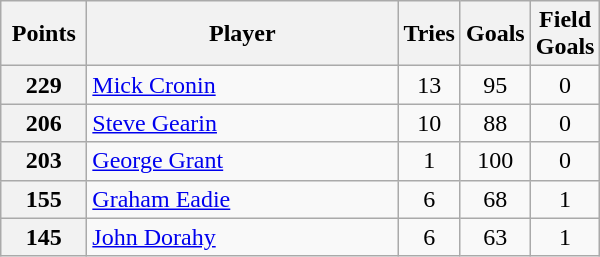<table class="wikitable" style="text-align:left;">
<tr>
<th width=50>Points</th>
<th width=200>Player</th>
<th width=30>Tries</th>
<th width=30>Goals</th>
<th width=30>Field Goals</th>
</tr>
<tr>
<th>229</th>
<td> <a href='#'>Mick Cronin</a></td>
<td align=center>13</td>
<td align=center>95</td>
<td align=center>0</td>
</tr>
<tr>
<th>206</th>
<td> <a href='#'>Steve Gearin</a></td>
<td align=center>10</td>
<td align=center>88</td>
<td align=center>0</td>
</tr>
<tr>
<th>203</th>
<td> <a href='#'>George Grant</a></td>
<td align=center>1</td>
<td align=center>100</td>
<td align=center>0</td>
</tr>
<tr>
<th>155</th>
<td> <a href='#'>Graham Eadie</a></td>
<td align=center>6</td>
<td align=center>68</td>
<td align=center>1</td>
</tr>
<tr>
<th>145</th>
<td> <a href='#'>John Dorahy</a></td>
<td align=center>6</td>
<td align=center>63</td>
<td align=center>1</td>
</tr>
</table>
